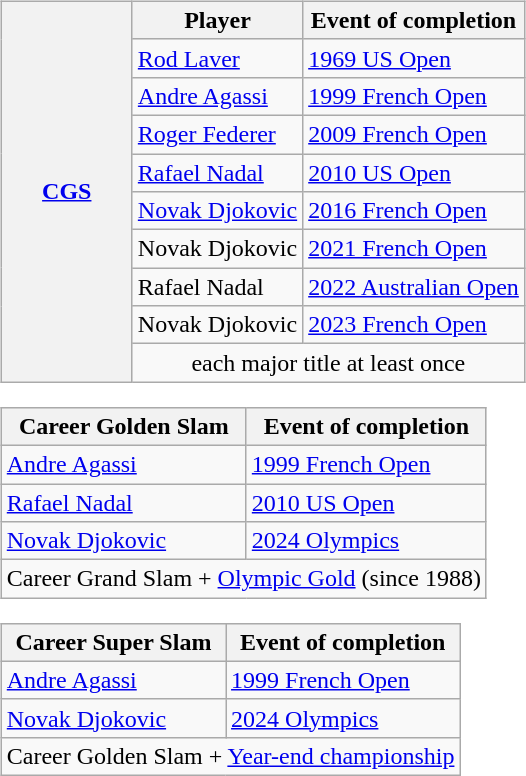<table>
<tr style="vertical-align:top">
<td><br><table class="wikitable nowrap">
<tr>
<th rowspan="10" width="80"><a href='#'>CGS</a></th>
<th>Player</th>
<th>Event of completion</th>
</tr>
<tr>
<td> <a href='#'>Rod Laver</a></td>
<td><a href='#'>1969 US Open</a></td>
</tr>
<tr>
<td> <a href='#'>Andre Agassi</a></td>
<td><a href='#'>1999 French Open</a></td>
</tr>
<tr>
<td> <a href='#'>Roger Federer</a></td>
<td><a href='#'>2009 French Open</a></td>
</tr>
<tr>
<td> <a href='#'>Rafael Nadal</a></td>
<td><a href='#'>2010 US Open</a></td>
</tr>
<tr>
<td> <a href='#'>Novak Djokovic</a></td>
<td><a href='#'>2016 French Open</a></td>
</tr>
<tr>
<td> Novak Djokovic </td>
<td><a href='#'>2021 French Open</a></td>
</tr>
<tr>
<td> Rafael Nadal </td>
<td><a href='#'>2022 Australian Open</a></td>
</tr>
<tr>
<td> Novak Djokovic </td>
<td><a href='#'>2023 French Open</a></td>
</tr>
<tr>
<td colspan=2 align=center>each major title at least once</td>
</tr>
</table>
<table class="wikitable nowrap">
<tr>
<th>Career Golden Slam</th>
<th>Event of completion</th>
</tr>
<tr>
<td> <a href='#'>Andre Agassi</a></td>
<td><a href='#'>1999 French Open</a></td>
</tr>
<tr>
<td> <a href='#'>Rafael Nadal</a></td>
<td><a href='#'>2010 US Open</a></td>
</tr>
<tr>
<td> <a href='#'>Novak Djokovic</a></td>
<td><a href='#'>2024 Olympics</a></td>
</tr>
<tr>
<td colspan="2" align=center>Career Grand Slam + <a href='#'>Olympic Gold</a> (since 1988)</td>
</tr>
</table>
<table class="wikitable nowrap">
<tr>
<th>Career Super Slam</th>
<th>Event of completion</th>
</tr>
<tr>
<td> <a href='#'>Andre Agassi</a></td>
<td><a href='#'>1999 French Open</a></td>
</tr>
<tr>
<td> <a href='#'>Novak Djokovic</a></td>
<td><a href='#'>2024 Olympics</a></td>
</tr>
<tr>
<td colspan="2" align=center>Career Golden Slam + <a href='#'>Year-end championship</a></td>
</tr>
</table>
</td>
</tr>
</table>
